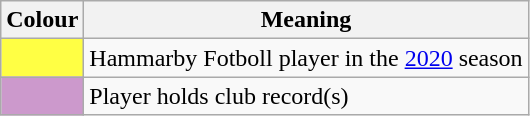<table Class="wikitable">
<tr>
<th scope=col>Colour</th>
<th scope=col>Meaning</th>
</tr>
<tr>
<td style="background:#ff4;"></td>
<td>Hammarby Fotboll player in the <a href='#'>2020</a> season</td>
</tr>
<tr>
<td style="background:#c9c;"></td>
<td>Player holds club record(s)</td>
</tr>
</table>
